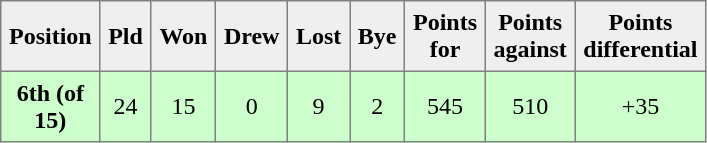<table style=border-collapse:collapse border=1 cellspacing=0 cellpadding=5>
<tr style="text-align:center; background:#efefef;">
<th width=20>Position</th>
<th width=20>Pld</th>
<th width=20>Won</th>
<th width=20>Drew</th>
<th width=20>Lost</th>
<th width=20>Bye</th>
<th width=20>Points for</th>
<th width=20>Points against</th>
<th width=25>Points differential</th>
</tr>
<tr style="text-align:center; background:#cfc;">
<td><strong>6th (of 15)</strong></td>
<td>24</td>
<td>15</td>
<td>0</td>
<td>9</td>
<td>2</td>
<td>545</td>
<td>510</td>
<td>+35</td>
</tr>
</table>
